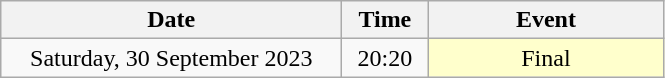<table class = "wikitable" style="text-align:center;">
<tr>
<th width=220>Date</th>
<th width=50>Time</th>
<th width=150>Event</th>
</tr>
<tr>
<td>Saturday, 30 September 2023</td>
<td>20:20</td>
<td bgcolor=ffffcc>Final</td>
</tr>
</table>
